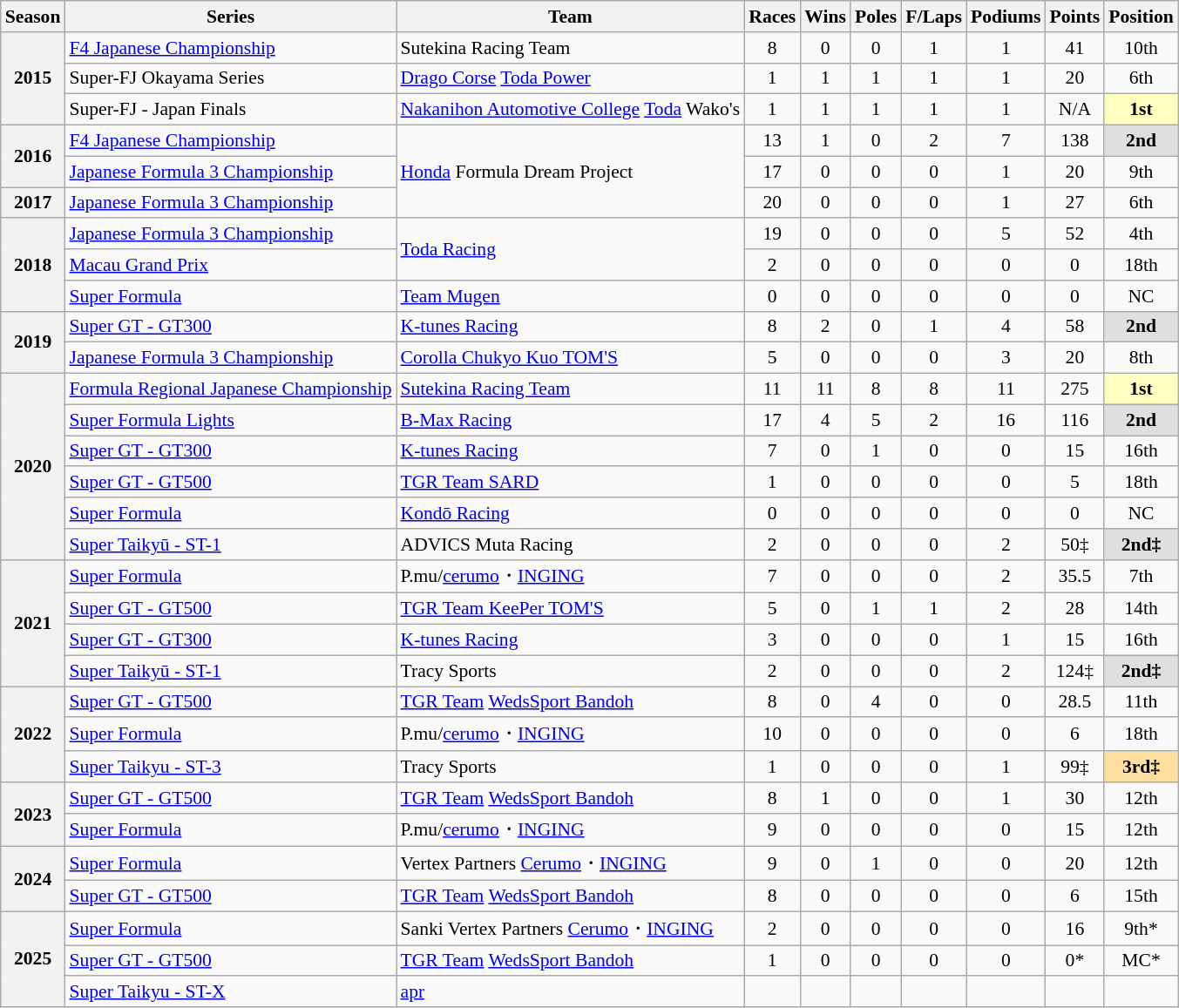<table class="wikitable" style="font-size: 90%; text-align:center">
<tr>
<th>Season</th>
<th>Series</th>
<th>Team</th>
<th>Races</th>
<th>Wins</th>
<th>Poles</th>
<th>F/Laps</th>
<th>Podiums</th>
<th>Points</th>
<th>Position</th>
</tr>
<tr>
<th rowspan="3">2015</th>
<td align=left><a href='#'>F4 Japanese Championship</a></td>
<td align=left>Sutekina Racing Team</td>
<td>8</td>
<td>0</td>
<td>0</td>
<td>1</td>
<td>1</td>
<td>41</td>
<td>10th</td>
</tr>
<tr>
<td align=left>Super-FJ Okayama Series</td>
<td align=left><a href='#'>Drago Corse</a> <a href='#'>Toda Power</a></td>
<td>1</td>
<td>1</td>
<td>1</td>
<td>1</td>
<td>1</td>
<td>20</td>
<td>6th</td>
</tr>
<tr>
<td align=left nowrap>Super-FJ - Japan Finals</td>
<td align=left nowrap><a href='#'>Nakanihon Automotive College</a> <a href='#'>Toda</a> Wako's</td>
<td>1</td>
<td>1</td>
<td>1</td>
<td>1</td>
<td>1</td>
<td>N/A</td>
<td style="background:#FFFFBF;"><strong>1st</strong></td>
</tr>
<tr>
<th rowspan=2>2016</th>
<td align=left><a href='#'>F4 Japanese Championship</a></td>
<td rowspan=3 align=left><a href='#'>Honda</a> Formula Dream Project</td>
<td>13</td>
<td>1</td>
<td>0</td>
<td>2</td>
<td>7</td>
<td>138</td>
<td style="background:#DFDFDF;"><strong>2nd</strong></td>
</tr>
<tr>
<td align=left><a href='#'>Japanese Formula 3 Championship</a></td>
<td>17</td>
<td>0</td>
<td>0</td>
<td>0</td>
<td>1</td>
<td>20</td>
<td>9th</td>
</tr>
<tr>
<th>2017</th>
<td align=left><a href='#'>Japanese Formula 3 Championship</a></td>
<td>20</td>
<td>0</td>
<td>0</td>
<td>0</td>
<td>1</td>
<td>27</td>
<td>6th</td>
</tr>
<tr>
<th rowspan=3>2018</th>
<td align=left><a href='#'>Japanese Formula 3 Championship</a></td>
<td rowspan=2 align=left><a href='#'>Toda Racing</a></td>
<td>19</td>
<td>0</td>
<td>0</td>
<td>0</td>
<td>5</td>
<td>52</td>
<td>4th</td>
</tr>
<tr>
<td align=left><a href='#'>Macau Grand Prix</a></td>
<td>2</td>
<td>0</td>
<td>0</td>
<td>0</td>
<td>0</td>
<td>0</td>
<td>18th</td>
</tr>
<tr>
<td align=left><a href='#'>Super Formula</a></td>
<td align=left><a href='#'>Team Mugen</a></td>
<td>0</td>
<td>0</td>
<td>0</td>
<td>0</td>
<td>0</td>
<td>0</td>
<td>NC</td>
</tr>
<tr>
<th rowspan=2>2019</th>
<td align=left><a href='#'>Super GT - GT300</a></td>
<td align=left><a href='#'>K-tunes Racing</a></td>
<td>8</td>
<td>2</td>
<td>0</td>
<td>1</td>
<td>4</td>
<td>58</td>
<td style="background:#DFDFDF;"><strong>2nd</strong></td>
</tr>
<tr>
<td align=left><a href='#'>Japanese Formula 3 Championship</a></td>
<td align=left><a href='#'>Corolla Chukyo Kuo TOM'S</a></td>
<td>5</td>
<td>0</td>
<td>0</td>
<td>0</td>
<td>3</td>
<td>20</td>
<td>8th</td>
</tr>
<tr>
<th rowspan="6">2020</th>
<td align=left><a href='#'>Formula Regional Japanese Championship</a></td>
<td align=left><a href='#'>Sutekina Racing Team</a></td>
<td>11</td>
<td>11</td>
<td>8</td>
<td>8</td>
<td>11</td>
<td>275</td>
<td style="background:#FFFFBF;"><strong>1st</strong></td>
</tr>
<tr>
<td align=left><a href='#'>Super Formula Lights</a></td>
<td align=left><a href='#'>B-Max Racing</a></td>
<td>17</td>
<td>4</td>
<td>5</td>
<td>2</td>
<td>16</td>
<td>116</td>
<td style="background:#DFDFDF;"><strong>2nd</strong></td>
</tr>
<tr>
<td align=left><a href='#'>Super GT - GT300</a></td>
<td align=left><a href='#'>K-tunes Racing</a></td>
<td>7</td>
<td>0</td>
<td>1</td>
<td>0</td>
<td>0</td>
<td>15</td>
<td>16th</td>
</tr>
<tr>
<td align=left><a href='#'>Super GT - GT500</a></td>
<td align=left><a href='#'>TGR Team SARD</a></td>
<td>1</td>
<td>0</td>
<td>0</td>
<td>0</td>
<td>0</td>
<td>5</td>
<td>18th</td>
</tr>
<tr>
<td align=left><a href='#'>Super Formula</a></td>
<td align=left><a href='#'>Kondō Racing</a></td>
<td>0</td>
<td>0</td>
<td>0</td>
<td>0</td>
<td>0</td>
<td>0</td>
<td>NC</td>
</tr>
<tr>
<td align=left><a href='#'>Super Taikyū - ST-1</a></td>
<td align=left>ADVICS Muta Racing</td>
<td>2</td>
<td>0</td>
<td>0</td>
<td>0</td>
<td>2</td>
<td>50‡</td>
<td style="background:#DFDFDF;"><strong>2nd‡</strong></td>
</tr>
<tr>
<th rowspan="4">2021</th>
<td align="left"><a href='#'>Super Formula</a></td>
<td align="left">P.mu/<a href='#'>cerumo</a>・<a href='#'>INGING</a></td>
<td>7</td>
<td>0</td>
<td>0</td>
<td>0</td>
<td>2</td>
<td>35.5</td>
<td>7th</td>
</tr>
<tr>
<td align="left"><a href='#'>Super GT - GT500</a></td>
<td align="left"><a href='#'>TGR Team KeePer TOM'S</a></td>
<td>5</td>
<td>0</td>
<td>1</td>
<td>1</td>
<td>2</td>
<td>28</td>
<td>14th</td>
</tr>
<tr>
<td align="left"><a href='#'>Super GT - GT300</a></td>
<td align="left"><a href='#'>K-tunes Racing</a></td>
<td>3</td>
<td>0</td>
<td>0</td>
<td>0</td>
<td>1</td>
<td>15</td>
<td>16th</td>
</tr>
<tr>
<td align=left><a href='#'>Super Taikyū - ST-1</a></td>
<td align=left>Tracy Sports</td>
<td>2</td>
<td>0</td>
<td>0</td>
<td>0</td>
<td>2</td>
<td>124‡</td>
<td style="background:#DFDFDF;"><strong>2nd‡</strong></td>
</tr>
<tr>
<th rowspan="3">2022</th>
<td align="left"><a href='#'>Super GT - GT500</a></td>
<td align="left"><a href='#'>TGR Team</a> <a href='#'>WedsSport Bandoh</a></td>
<td>8</td>
<td>0</td>
<td>4</td>
<td>0</td>
<td>0</td>
<td>28.5</td>
<td>11th</td>
</tr>
<tr>
<td align="left"><a href='#'>Super Formula</a></td>
<td align="left">P.mu/<a href='#'>cerumo</a>・<a href='#'>INGING</a></td>
<td>10</td>
<td>0</td>
<td>0</td>
<td>0</td>
<td>0</td>
<td>6</td>
<td>18th</td>
</tr>
<tr>
<td align=left><a href='#'>Super Taikyu - ST-3</a></td>
<td align=left>Tracy Sports</td>
<td>1</td>
<td>0</td>
<td>0</td>
<td>0</td>
<td>1</td>
<td>99‡</td>
<td style="background:#FFDF9F;"><strong>3rd‡</strong></td>
</tr>
<tr>
<th rowspan="2">2023</th>
<td align="left"><a href='#'>Super GT - GT500</a></td>
<td align="left"><a href='#'>TGR Team</a> <a href='#'>WedsSport Bandoh</a></td>
<td>8</td>
<td>1</td>
<td>0</td>
<td>0</td>
<td>1</td>
<td>30</td>
<td>12th</td>
</tr>
<tr>
<td align="left"><a href='#'>Super Formula</a></td>
<td align="left">P.mu/<a href='#'>cerumo</a>・<a href='#'>INGING</a></td>
<td>9</td>
<td>0</td>
<td>0</td>
<td>0</td>
<td>0</td>
<td>15</td>
<td>12th</td>
</tr>
<tr>
<th rowspan="2">2024</th>
<td align="left"><a href='#'>Super Formula</a></td>
<td align="left">Vertex Partners <a href='#'>Cerumo</a>・<a href='#'>INGING</a></td>
<td>9</td>
<td>0</td>
<td>1</td>
<td>0</td>
<td>0</td>
<td>20</td>
<td>12th</td>
</tr>
<tr>
<td align="left"><a href='#'>Super GT - GT500</a></td>
<td align="left"><a href='#'>TGR Team</a> <a href='#'>WedsSport Bandoh</a></td>
<td>8</td>
<td>0</td>
<td>0</td>
<td>0</td>
<td>0</td>
<td>6</td>
<td>15th</td>
</tr>
<tr>
<th rowspan="3">2025</th>
<td align="left"><a href='#'>Super Formula</a></td>
<td align="left">Sanki Vertex Partners <a href='#'>Cerumo</a>・<a href='#'>INGING</a></td>
<td>2</td>
<td>0</td>
<td>0</td>
<td>0</td>
<td>0</td>
<td>16</td>
<td>9th*</td>
</tr>
<tr>
<td align="left"><a href='#'>Super GT - GT500</a></td>
<td align="left"><a href='#'>TGR Team</a> <a href='#'>WedsSport Bandoh</a></td>
<td>1</td>
<td>0</td>
<td>0</td>
<td>0</td>
<td>0</td>
<td>0*</td>
<td>MC*</td>
</tr>
<tr>
<td align="left"><a href='#'>Super Taikyu - ST-X</a></td>
<td align="left"><a href='#'>apr</a></td>
<td></td>
<td></td>
<td></td>
<td></td>
<td></td>
<td></td>
<td></td>
</tr>
</table>
